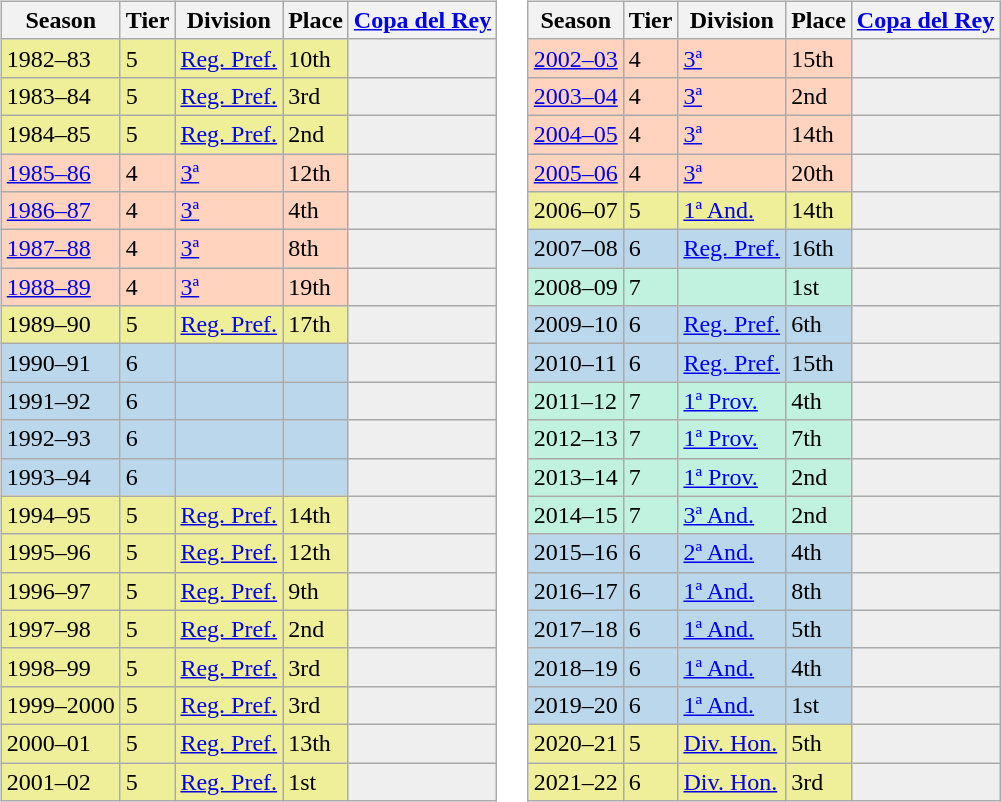<table>
<tr>
<td valign="top" width=0%><br><table class="wikitable">
<tr style="background:#f0f6fa;">
<th>Season</th>
<th>Tier</th>
<th>Division</th>
<th>Place</th>
<th><a href='#'>Copa del Rey</a></th>
</tr>
<tr>
<td style="background:#EFEF99;">1982–83</td>
<td style="background:#EFEF99;">5</td>
<td style="background:#EFEF99;"><a href='#'>Reg. Pref.</a></td>
<td style="background:#EFEF99;">10th</td>
<th style="background:#efefef;"></th>
</tr>
<tr>
<td style="background:#EFEF99;">1983–84</td>
<td style="background:#EFEF99;">5</td>
<td style="background:#EFEF99;"><a href='#'>Reg. Pref.</a></td>
<td style="background:#EFEF99;">3rd</td>
<th style="background:#efefef;"></th>
</tr>
<tr>
<td style="background:#EFEF99;">1984–85</td>
<td style="background:#EFEF99;">5</td>
<td style="background:#EFEF99;"><a href='#'>Reg. Pref.</a></td>
<td style="background:#EFEF99;">2nd</td>
<th style="background:#efefef;"></th>
</tr>
<tr>
<td style="background:#FFD3BD;"><a href='#'>1985–86</a></td>
<td style="background:#FFD3BD;">4</td>
<td style="background:#FFD3BD;"><a href='#'>3ª</a></td>
<td style="background:#FFD3BD;">12th</td>
<td style="background:#efefef;"></td>
</tr>
<tr>
<td style="background:#FFD3BD;"><a href='#'>1986–87</a></td>
<td style="background:#FFD3BD;">4</td>
<td style="background:#FFD3BD;"><a href='#'>3ª</a></td>
<td style="background:#FFD3BD;">4th</td>
<td style="background:#efefef;"></td>
</tr>
<tr>
<td style="background:#FFD3BD;"><a href='#'>1987–88</a></td>
<td style="background:#FFD3BD;">4</td>
<td style="background:#FFD3BD;"><a href='#'>3ª</a></td>
<td style="background:#FFD3BD;">8th</td>
<td style="background:#efefef;"></td>
</tr>
<tr>
<td style="background:#FFD3BD;"><a href='#'>1988–89</a></td>
<td style="background:#FFD3BD;">4</td>
<td style="background:#FFD3BD;"><a href='#'>3ª</a></td>
<td style="background:#FFD3BD;">19th</td>
<td style="background:#efefef;"></td>
</tr>
<tr>
<td style="background:#EFEF99;">1989–90</td>
<td style="background:#EFEF99;">5</td>
<td style="background:#EFEF99;"><a href='#'>Reg. Pref.</a></td>
<td style="background:#EFEF99;">17th</td>
<th style="background:#efefef;"></th>
</tr>
<tr>
<td style="background:#BBD7EC;">1990–91</td>
<td style="background:#BBD7EC;">6</td>
<td style="background:#BBD7EC;"></td>
<td style="background:#BBD7EC;"></td>
<th style="background:#efefef;"></th>
</tr>
<tr>
<td style="background:#BBD7EC;">1991–92</td>
<td style="background:#BBD7EC;">6</td>
<td style="background:#BBD7EC;"></td>
<td style="background:#BBD7EC;"></td>
<th style="background:#efefef;"></th>
</tr>
<tr>
<td style="background:#BBD7EC;">1992–93</td>
<td style="background:#BBD7EC;">6</td>
<td style="background:#BBD7EC;"></td>
<td style="background:#BBD7EC;"></td>
<th style="background:#efefef;"></th>
</tr>
<tr>
<td style="background:#BBD7EC;">1993–94</td>
<td style="background:#BBD7EC;">6</td>
<td style="background:#BBD7EC;"></td>
<td style="background:#BBD7EC;"></td>
<th style="background:#efefef;"></th>
</tr>
<tr>
<td style="background:#EFEF99;">1994–95</td>
<td style="background:#EFEF99;">5</td>
<td style="background:#EFEF99;"><a href='#'>Reg. Pref.</a></td>
<td style="background:#EFEF99;">14th</td>
<th style="background:#efefef;"></th>
</tr>
<tr>
<td style="background:#EFEF99;">1995–96</td>
<td style="background:#EFEF99;">5</td>
<td style="background:#EFEF99;"><a href='#'>Reg. Pref.</a></td>
<td style="background:#EFEF99;">12th</td>
<th style="background:#efefef;"></th>
</tr>
<tr>
<td style="background:#EFEF99;">1996–97</td>
<td style="background:#EFEF99;">5</td>
<td style="background:#EFEF99;"><a href='#'>Reg. Pref.</a></td>
<td style="background:#EFEF99;">9th</td>
<th style="background:#efefef;"></th>
</tr>
<tr>
<td style="background:#EFEF99;">1997–98</td>
<td style="background:#EFEF99;">5</td>
<td style="background:#EFEF99;"><a href='#'>Reg. Pref.</a></td>
<td style="background:#EFEF99;">2nd</td>
<th style="background:#efefef;"></th>
</tr>
<tr>
<td style="background:#EFEF99;">1998–99</td>
<td style="background:#EFEF99;">5</td>
<td style="background:#EFEF99;"><a href='#'>Reg. Pref.</a></td>
<td style="background:#EFEF99;">3rd</td>
<th style="background:#efefef;"></th>
</tr>
<tr>
<td style="background:#EFEF99;">1999–2000</td>
<td style="background:#EFEF99;">5</td>
<td style="background:#EFEF99;"><a href='#'>Reg. Pref.</a></td>
<td style="background:#EFEF99;">3rd</td>
<th style="background:#efefef;"></th>
</tr>
<tr>
<td style="background:#EFEF99;">2000–01</td>
<td style="background:#EFEF99;">5</td>
<td style="background:#EFEF99;"><a href='#'>Reg. Pref.</a></td>
<td style="background:#EFEF99;">13th</td>
<th style="background:#efefef;"></th>
</tr>
<tr>
<td style="background:#EFEF99;">2001–02</td>
<td style="background:#EFEF99;">5</td>
<td style="background:#EFEF99;"><a href='#'>Reg. Pref.</a></td>
<td style="background:#EFEF99;">1st</td>
<th style="background:#efefef;"></th>
</tr>
</table>
</td>
<td valign="top" width=0%><br><table class="wikitable">
<tr style="background:#f0f6fa;">
<th>Season</th>
<th>Tier</th>
<th>Division</th>
<th>Place</th>
<th><a href='#'>Copa del Rey</a></th>
</tr>
<tr>
<td style="background:#FFD3BD;"><a href='#'>2002–03</a></td>
<td style="background:#FFD3BD;">4</td>
<td style="background:#FFD3BD;"><a href='#'>3ª</a></td>
<td style="background:#FFD3BD;">15th</td>
<td style="background:#efefef;"></td>
</tr>
<tr>
<td style="background:#FFD3BD;"><a href='#'>2003–04</a></td>
<td style="background:#FFD3BD;">4</td>
<td style="background:#FFD3BD;"><a href='#'>3ª</a></td>
<td style="background:#FFD3BD;">2nd</td>
<td style="background:#efefef;"></td>
</tr>
<tr>
<td style="background:#FFD3BD;"><a href='#'>2004–05</a></td>
<td style="background:#FFD3BD;">4</td>
<td style="background:#FFD3BD;"><a href='#'>3ª</a></td>
<td style="background:#FFD3BD;">14th</td>
<td style="background:#efefef;"></td>
</tr>
<tr>
<td style="background:#FFD3BD;"><a href='#'>2005–06</a></td>
<td style="background:#FFD3BD;">4</td>
<td style="background:#FFD3BD;"><a href='#'>3ª</a></td>
<td style="background:#FFD3BD;">20th</td>
<td style="background:#efefef;"></td>
</tr>
<tr>
<td style="background:#EFEF99;">2006–07</td>
<td style="background:#EFEF99;">5</td>
<td style="background:#EFEF99;"><a href='#'>1ª And.</a></td>
<td style="background:#EFEF99;">14th</td>
<th style="background:#efefef;"></th>
</tr>
<tr>
<td style="background:#BBD7EC;">2007–08</td>
<td style="background:#BBD7EC;">6</td>
<td style="background:#BBD7EC;"><a href='#'>Reg. Pref.</a></td>
<td style="background:#BBD7EC;">16th</td>
<th style="background:#efefef;"></th>
</tr>
<tr>
<td style="background:#C0F2DF;">2008–09</td>
<td style="background:#C0F2DF;">7</td>
<td style="background:#C0F2DF;"></td>
<td style="background:#C0F2DF;">1st</td>
<th style="background:#efefef;"></th>
</tr>
<tr>
<td style="background:#BBD7EC;">2009–10</td>
<td style="background:#BBD7EC;">6</td>
<td style="background:#BBD7EC;"><a href='#'>Reg. Pref.</a></td>
<td style="background:#BBD7EC;">6th</td>
<th style="background:#efefef;"></th>
</tr>
<tr>
<td style="background:#BBD7EC;">2010–11</td>
<td style="background:#BBD7EC;">6</td>
<td style="background:#BBD7EC;"><a href='#'>Reg. Pref.</a></td>
<td style="background:#BBD7EC;">15th</td>
<th style="background:#efefef;"></th>
</tr>
<tr>
<td style="background:#C0F2DF;">2011–12</td>
<td style="background:#C0F2DF;">7</td>
<td style="background:#C0F2DF;"><a href='#'>1ª Prov.</a></td>
<td style="background:#C0F2DF;">4th</td>
<th style="background:#efefef;"></th>
</tr>
<tr>
<td style="background:#C0F2DF;">2012–13</td>
<td style="background:#C0F2DF;">7</td>
<td style="background:#C0F2DF;"><a href='#'>1ª Prov.</a></td>
<td style="background:#C0F2DF;">7th</td>
<th style="background:#efefef;"></th>
</tr>
<tr>
<td style="background:#C0F2DF;">2013–14</td>
<td style="background:#C0F2DF;">7</td>
<td style="background:#C0F2DF;"><a href='#'>1ª Prov.</a></td>
<td style="background:#C0F2DF;">2nd</td>
<th style="background:#efefef;"></th>
</tr>
<tr>
<td style="background:#C0F2DF;">2014–15</td>
<td style="background:#C0F2DF;">7</td>
<td style="background:#C0F2DF;"><a href='#'>3ª And.</a></td>
<td style="background:#C0F2DF;">2nd</td>
<th style="background:#efefef;"></th>
</tr>
<tr>
<td style="background:#BBD7EC;">2015–16</td>
<td style="background:#BBD7EC;">6</td>
<td style="background:#BBD7EC;"><a href='#'>2ª And.</a></td>
<td style="background:#BBD7EC;">4th</td>
<th style="background:#efefef;"></th>
</tr>
<tr>
<td style="background:#BBD7EC;">2016–17</td>
<td style="background:#BBD7EC;">6</td>
<td style="background:#BBD7EC;"><a href='#'>1ª And.</a></td>
<td style="background:#BBD7EC;">8th</td>
<th style="background:#efefef;"></th>
</tr>
<tr>
<td style="background:#BBD7EC;">2017–18</td>
<td style="background:#BBD7EC;">6</td>
<td style="background:#BBD7EC;"><a href='#'>1ª And.</a></td>
<td style="background:#BBD7EC;">5th</td>
<th style="background:#efefef;"></th>
</tr>
<tr>
<td style="background:#BBD7EC;">2018–19</td>
<td style="background:#BBD7EC;">6</td>
<td style="background:#BBD7EC;"><a href='#'>1ª And.</a></td>
<td style="background:#BBD7EC;">4th</td>
<th style="background:#efefef;"></th>
</tr>
<tr>
<td style="background:#BBD7EC;">2019–20</td>
<td style="background:#BBD7EC;">6</td>
<td style="background:#BBD7EC;"><a href='#'>1ª And.</a></td>
<td style="background:#BBD7EC;">1st</td>
<th style="background:#efefef;"></th>
</tr>
<tr>
<td style="background:#EFEF99;">2020–21</td>
<td style="background:#EFEF99;">5</td>
<td style="background:#EFEF99;"><a href='#'>Div. Hon.</a></td>
<td style="background:#EFEF99;">5th</td>
<th style="background:#efefef;"></th>
</tr>
<tr>
<td style="background:#EFEF99;">2021–22</td>
<td style="background:#EFEF99;">6</td>
<td style="background:#EFEF99;"><a href='#'>Div. Hon.</a></td>
<td style="background:#EFEF99;">3rd</td>
<th style="background:#efefef;"></th>
</tr>
</table>
</td>
</tr>
</table>
